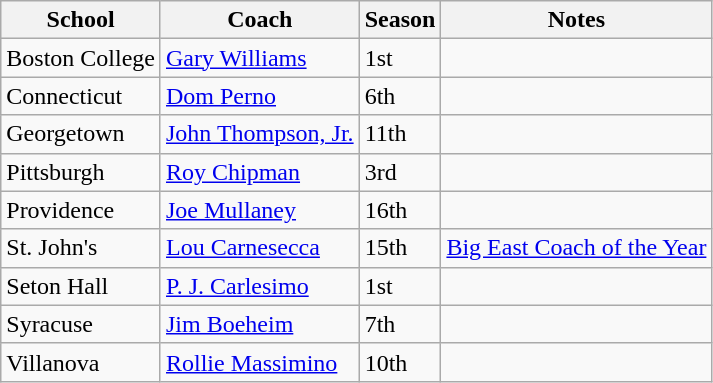<table class="wikitable">
<tr>
<th>School</th>
<th>Coach</th>
<th>Season</th>
<th>Notes</th>
</tr>
<tr>
<td>Boston College</td>
<td><a href='#'>Gary Williams</a></td>
<td>1st</td>
<td></td>
</tr>
<tr>
<td>Connecticut</td>
<td><a href='#'>Dom Perno</a></td>
<td>6th</td>
<td></td>
</tr>
<tr>
<td>Georgetown</td>
<td><a href='#'>John Thompson, Jr.</a></td>
<td>11th</td>
<td></td>
</tr>
<tr>
<td>Pittsburgh</td>
<td><a href='#'>Roy Chipman</a></td>
<td>3rd</td>
<td></td>
</tr>
<tr>
<td>Providence</td>
<td><a href='#'>Joe Mullaney</a></td>
<td>16th</td>
<td></td>
</tr>
<tr>
<td>St. John's</td>
<td><a href='#'>Lou Carnesecca</a></td>
<td>15th</td>
<td><a href='#'>Big East Coach of the Year</a></td>
</tr>
<tr>
<td>Seton Hall</td>
<td><a href='#'>P. J. Carlesimo</a></td>
<td>1st</td>
<td></td>
</tr>
<tr>
<td>Syracuse</td>
<td><a href='#'>Jim Boeheim</a></td>
<td>7th</td>
<td></td>
</tr>
<tr>
<td>Villanova</td>
<td><a href='#'>Rollie Massimino</a></td>
<td>10th</td>
<td></td>
</tr>
</table>
